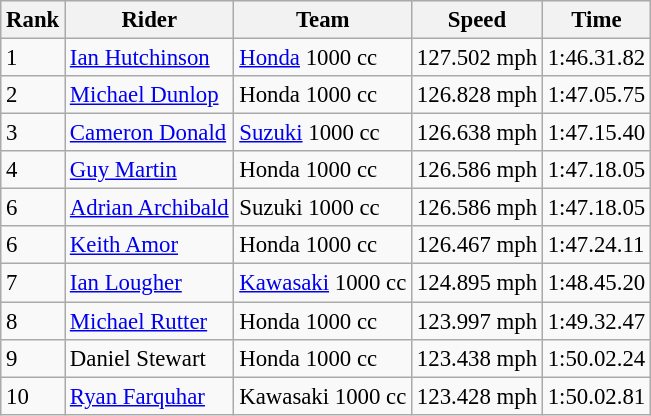<table class="wikitable" style="font-size: 95%;">
<tr style="background:#efefef;">
<th>Rank</th>
<th>Rider</th>
<th>Team</th>
<th>Speed</th>
<th>Time</th>
</tr>
<tr>
<td>1</td>
<td> <a href='#'>Ian Hutchinson</a></td>
<td><a href='#'>Honda</a> 1000 cc</td>
<td>127.502 mph</td>
<td>1:46.31.82</td>
</tr>
<tr>
<td>2</td>
<td> <a href='#'>Michael Dunlop</a></td>
<td>Honda 1000 cc</td>
<td>126.828 mph</td>
<td>1:47.05.75</td>
</tr>
<tr>
<td>3</td>
<td> <a href='#'>Cameron Donald</a></td>
<td><a href='#'>Suzuki</a> 1000 cc</td>
<td>126.638 mph</td>
<td>1:47.15.40</td>
</tr>
<tr>
<td>4</td>
<td> <a href='#'>Guy Martin</a></td>
<td>Honda 1000 cc</td>
<td>126.586 mph</td>
<td>1:47.18.05</td>
</tr>
<tr>
<td>6</td>
<td> <a href='#'>Adrian Archibald</a></td>
<td>Suzuki 1000 cc</td>
<td>126.586 mph</td>
<td>1:47.18.05</td>
</tr>
<tr>
<td>6</td>
<td> <a href='#'>Keith Amor</a></td>
<td>Honda 1000 cc</td>
<td>126.467 mph</td>
<td>1:47.24.11</td>
</tr>
<tr>
<td>7</td>
<td> <a href='#'>Ian Lougher</a></td>
<td><a href='#'>Kawasaki</a> 1000 cc</td>
<td>124.895 mph</td>
<td>1:48.45.20</td>
</tr>
<tr>
<td>8</td>
<td> <a href='#'>Michael Rutter</a></td>
<td>Honda 1000 cc</td>
<td>123.997 mph</td>
<td>1:49.32.47</td>
</tr>
<tr>
<td>9</td>
<td> Daniel Stewart</td>
<td>Honda 1000 cc</td>
<td>123.438 mph</td>
<td>1:50.02.24</td>
</tr>
<tr>
<td>10</td>
<td> <a href='#'>Ryan Farquhar</a></td>
<td>Kawasaki 1000 cc</td>
<td>123.428 mph</td>
<td>1:50.02.81</td>
</tr>
</table>
